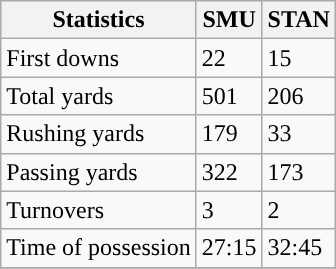<table class="wikitable" style="float: left;">
<tr>
<th>Statistics</th>
<th>SMU</th>
<th>STAN</th>
</tr>
<tr>
<td>First downs</td>
<td>22</td>
<td>15</td>
</tr>
<tr>
<td>Total yards</td>
<td>501</td>
<td>206</td>
</tr>
<tr>
<td>Rushing yards</td>
<td>179</td>
<td>33</td>
</tr>
<tr>
<td>Passing yards</td>
<td>322</td>
<td>173</td>
</tr>
<tr>
<td>Turnovers</td>
<td>3</td>
<td>2</td>
</tr>
<tr>
<td>Time of possession</td>
<td>27:15</td>
<td>32:45</td>
</tr>
<tr>
</tr>
</table>
